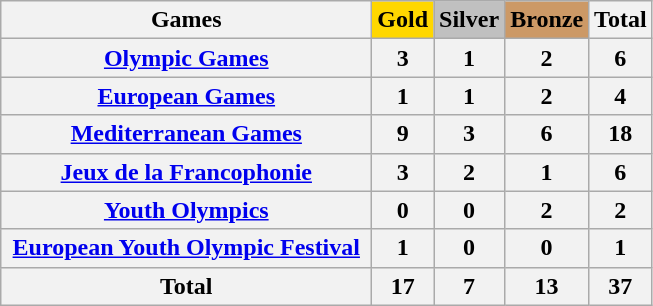<table class="wikitable sortable plainrowheaders" border="1" style="text-align:center;">
<tr>
<th scope="col" style="width:15em;">Games</th>
<th scope="col" style="background-color:gold; font-weight:bold;">Gold</th>
<th scope="col" style="background-color:silver; font-weight:bold;">Silver</th>
<th scope="col" style="background-color:#cc9966; font-weight:bold;">Bronze</th>
<th scope="col">Total</th>
</tr>
<tr>
<th align="center"><a href='#'>Olympic Games</a></th>
<th>3</th>
<th>1</th>
<th>2</th>
<th><strong>6</strong></th>
</tr>
<tr>
<th align="center"><a href='#'>European Games</a></th>
<th>1</th>
<th>1</th>
<th>2</th>
<th><strong>4</strong></th>
</tr>
<tr>
<th align="center"><a href='#'>Mediterranean Games</a></th>
<th>9</th>
<th>3</th>
<th>6</th>
<th><strong>18</strong></th>
</tr>
<tr>
<th align="center"><a href='#'>Jeux de la Francophonie</a></th>
<th>3</th>
<th>2</th>
<th>1</th>
<th><strong>6</strong></th>
</tr>
<tr>
<th align="center"><a href='#'>Youth Olympics</a></th>
<th>0</th>
<th>0</th>
<th>2</th>
<th><strong>2</strong></th>
</tr>
<tr>
<th align="center"><a href='#'>European Youth Olympic Festival</a></th>
<th>1</th>
<th>0</th>
<th>0</th>
<th><strong>1</strong></th>
</tr>
<tr>
<th align="center">Total</th>
<th>17</th>
<th>7</th>
<th>13</th>
<th><strong>37</strong></th>
</tr>
</table>
